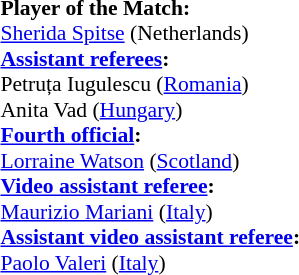<table style="width:100%; font-size:90%;">
<tr>
<td><br><strong>Player of the Match:</strong>
<br><a href='#'>Sherida Spitse</a> (Netherlands)<br><strong><a href='#'>Assistant referees</a>:</strong>
<br>Petruța Iugulescu (<a href='#'>Romania</a>)
<br>Anita Vad (<a href='#'>Hungary</a>)
<br><strong><a href='#'>Fourth official</a>:</strong>
<br><a href='#'>Lorraine Watson</a> (<a href='#'>Scotland</a>)
<br><strong><a href='#'>Video assistant referee</a>:</strong>
<br><a href='#'>Maurizio Mariani</a> (<a href='#'>Italy</a>)
<br><strong><a href='#'>Assistant video assistant referee</a>:</strong>
<br><a href='#'>Paolo Valeri</a> (<a href='#'>Italy</a>)</td>
</tr>
</table>
